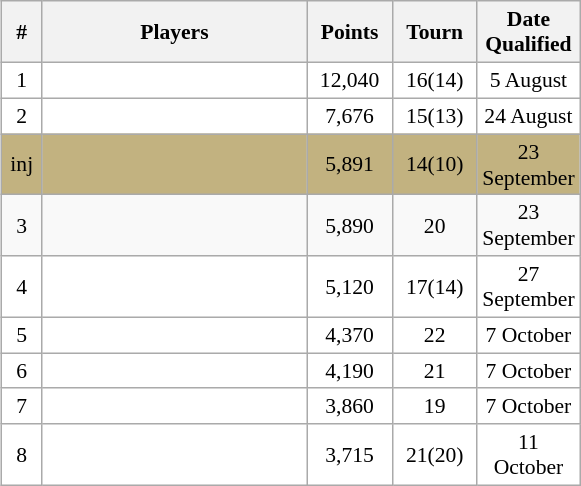<table class="sortable wikitable" style="float:right;margin-left:1em;text-align:center;font-size:90%;text:justify;">
<tr>
<th width=20>#</th>
<th width=170>Players</th>
<th width=50>Points</th>
<th width=50>Tourn</th>
<th width=60>Date Qualified</th>
</tr>
<tr align=center bgcolor=white>
<td>1</td>
<td align=left></td>
<td>12,040</td>
<td>16(14)</td>
<td>5 August</td>
</tr>
<tr align=center bgcolor=white>
<td>2</td>
<td align=left></td>
<td>7,676</td>
<td>15(13)</td>
<td>24 August</td>
</tr>
<tr align=center bgcolor=#C2B280>
<td>inj</td>
<td align=left></td>
<td>5,891</td>
<td>14(10)</td>
<td>23 September</td>
</tr>
<tr align=center bgcolor=>
<td>3</td>
<td align=left></td>
<td>5,890</td>
<td>20</td>
<td>23 September</td>
</tr>
<tr align=center bgcolor=white>
<td>4</td>
<td align=left></td>
<td>5,120</td>
<td>17(14)</td>
<td>27 September</td>
</tr>
<tr align=center bgcolor=white>
<td>5</td>
<td align=left></td>
<td>4,370</td>
<td>22</td>
<td>7 October</td>
</tr>
<tr align=center bgcolor=white>
<td>6</td>
<td align=left></td>
<td>4,190</td>
<td>21</td>
<td>7 October</td>
</tr>
<tr align=center bgcolor=white>
<td>7</td>
<td align=left></td>
<td>3,860</td>
<td>19</td>
<td>7 October</td>
</tr>
<tr align=center bgcolor=white>
<td>8</td>
<td align=left></td>
<td>3,715</td>
<td>21(20)</td>
<td>11 October</td>
</tr>
</table>
